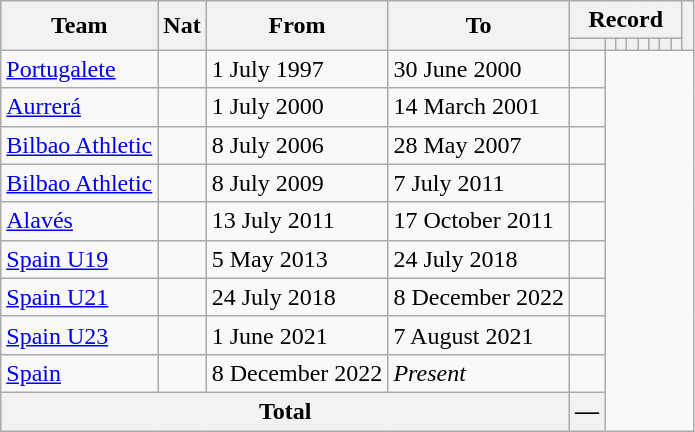<table class="wikitable" style="text-align: center">
<tr>
<th rowspan="2">Team</th>
<th rowspan="2">Nat</th>
<th rowspan="2">From</th>
<th rowspan="2">To</th>
<th colspan="8">Record</th>
<th rowspan=2></th>
</tr>
<tr>
<th></th>
<th></th>
<th></th>
<th></th>
<th></th>
<th></th>
<th></th>
<th></th>
</tr>
<tr>
<td align="left"><a href='#'>Portugalete</a></td>
<td></td>
<td align=left>1 July 1997</td>
<td align=left>30 June 2000<br></td>
<td></td>
</tr>
<tr>
<td align="left"><a href='#'>Aurrerá</a></td>
<td></td>
<td align=left>1 July 2000</td>
<td align=left>14 March 2001<br></td>
<td></td>
</tr>
<tr>
<td align="left"><a href='#'>Bilbao Athletic</a></td>
<td></td>
<td align=left>8 July 2006</td>
<td align=left>28 May 2007<br></td>
<td></td>
</tr>
<tr>
<td align="left"><a href='#'>Bilbao Athletic</a></td>
<td></td>
<td align=left>8 July 2009</td>
<td align=left>7 July 2011<br></td>
<td></td>
</tr>
<tr>
<td align="left"><a href='#'>Alavés</a></td>
<td></td>
<td align=left>13 July 2011</td>
<td align=left>17 October 2011<br></td>
<td></td>
</tr>
<tr>
<td align="left"><a href='#'>Spain U19</a></td>
<td></td>
<td align=left>5 May 2013</td>
<td align=left>24 July 2018<br></td>
<td></td>
</tr>
<tr>
<td align="left"><a href='#'>Spain U21</a></td>
<td></td>
<td align=left>24 July 2018</td>
<td align=left>8 December 2022<br></td>
<td></td>
</tr>
<tr>
<td align="left"><a href='#'>Spain U23</a></td>
<td></td>
<td align=left>1 June 2021</td>
<td align=left>7 August 2021<br></td>
<td></td>
</tr>
<tr>
<td align="left"><a href='#'>Spain</a></td>
<td></td>
<td align=left>8 December 2022</td>
<td align=left><em>Present</em><br></td>
<td></td>
</tr>
<tr>
<th colspan="4">Total<br></th>
<th>—</th>
</tr>
</table>
